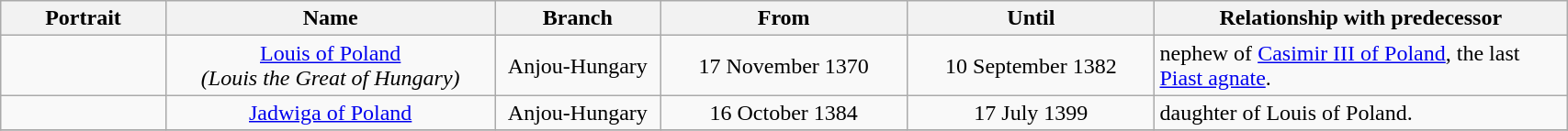<table width=90% class="wikitable">
<tr>
<th width=10%>Portrait</th>
<th width=20%>Name</th>
<th width=10%>Branch</th>
<th width=15%>From</th>
<th width=15%>Until</th>
<th width=25%>Relationship with predecessor</th>
</tr>
<tr>
<td align="center"></td>
<td align="center"><a href='#'>Louis of Poland</a><br><em>(Louis the Great of Hungary)</em></td>
<td align="center">Anjou-Hungary</td>
<td align="center">17 November 1370</td>
<td align="center">10 September 1382</td>
<td>nephew of <a href='#'>Casimir III of Poland</a>, the last <a href='#'>Piast agnate</a>.</td>
</tr>
<tr>
<td align="center"></td>
<td align="center"><a href='#'>Jadwiga of Poland</a></td>
<td align="center">Anjou-Hungary</td>
<td align="center">16 October 1384</td>
<td align="center">17 July 1399</td>
<td>daughter of Louis of Poland.</td>
</tr>
<tr>
</tr>
</table>
